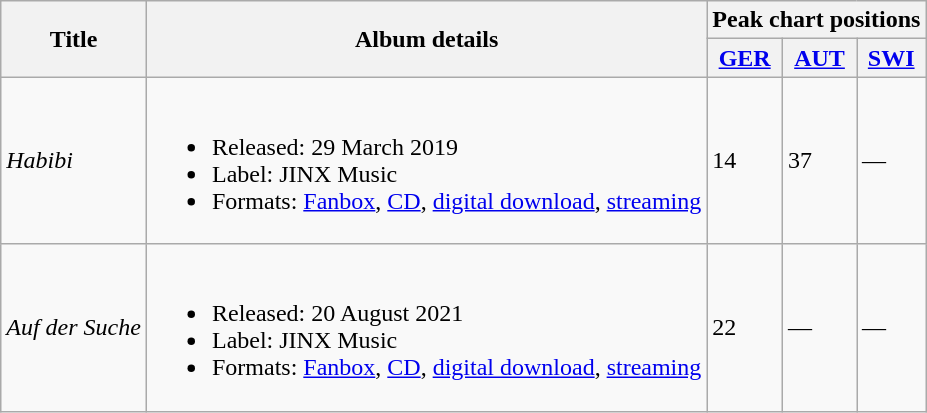<table class="wikitable">
<tr>
<th rowspan="2">Title</th>
<th rowspan="2">Album details</th>
<th colspan="3">Peak chart positions</th>
</tr>
<tr>
<th><a href='#'>GER</a><br></th>
<th><a href='#'>AUT</a></th>
<th><a href='#'>SWI</a></th>
</tr>
<tr>
<td><em>Habibi</em></td>
<td><br><ul><li>Released: 29 March 2019</li><li>Label: JINX Music</li><li>Formats: <a href='#'>Fanbox</a>, <a href='#'>CD</a>, <a href='#'>digital download</a>, <a href='#'>streaming</a></li></ul></td>
<td>14</td>
<td>37</td>
<td>—</td>
</tr>
<tr>
<td><em>Auf der Suche</em></td>
<td><br><ul><li>Released: 20 August 2021</li><li>Label: JINX Music</li><li>Formats: <a href='#'>Fanbox</a>, <a href='#'>CD</a>, <a href='#'>digital download</a>, <a href='#'>streaming</a></li></ul></td>
<td>22</td>
<td>—</td>
<td>—</td>
</tr>
</table>
